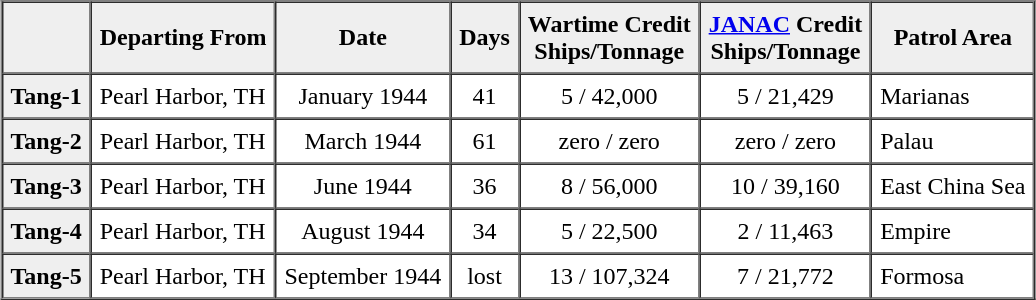<table border="1" cellpadding="5" cellspacing="0" align="center">
<tr>
<th scope="col" style="background:#efefef;"> </th>
<th scope="col" style="background:#efefef;">Departing From</th>
<th scope="col" style="background:#efefef;">Date</th>
<th scope="col" style="background:#efefef;">Days</th>
<th scope="col" style="background:#efefef;">Wartime Credit<br>Ships/Tonnage</th>
<th scope="col" style="background:#efefef;"><a href='#'>JANAC</a> Credit<br>Ships/Tonnage</th>
<th scope="col" style="background:#efefef;">Patrol Area</th>
</tr>
<tr>
<th scope="row" style="background:#efefef;">Tang-1</th>
<td align=left>Pearl Harbor, TH</td>
<td align=center>January 1944</td>
<td align=center>41</td>
<td align=center>5 / 42,000</td>
<td align=center>5 / 21,429</td>
<td align=left>Marianas</td>
</tr>
<tr>
<th scope="row" style="background:#efefef;">Tang-2</th>
<td align=left>Pearl Harbor, TH</td>
<td align=center>March 1944</td>
<td align=center>61</td>
<td align=center>zero / zero</td>
<td align=center>zero / zero</td>
<td align=left>Palau</td>
</tr>
<tr>
<th scope="row" style="background:#efefef;">Tang-3</th>
<td align=left>Pearl Harbor, TH</td>
<td align=center>June 1944</td>
<td align=center>36</td>
<td align=center>8 / 56,000</td>
<td align=center>10 / 39,160</td>
<td align=left>East China Sea</td>
</tr>
<tr>
<th scope="row" style="background:#efefef;">Tang-4</th>
<td align=left>Pearl Harbor, TH</td>
<td align=center>August 1944</td>
<td align=center>34</td>
<td align=center>5 / 22,500</td>
<td align=center>2 / 11,463</td>
<td align=left>Empire</td>
</tr>
<tr>
<th scope="row" style="background:#efefef;">Tang-5</th>
<td align=left>Pearl Harbor, TH</td>
<td align=center>September 1944</td>
<td align=center>lost</td>
<td align=center>13 / 107,324</td>
<td align=center>7 / 21,772</td>
<td align=left>Formosa<br></td>
</tr>
</table>
